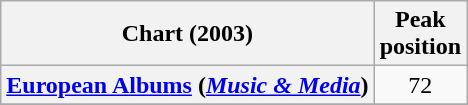<table class="wikitable sortable plainrowheaders" style="text-align:center">
<tr>
<th scope="col">Chart (2003)</th>
<th scope="col">Peak<br>position</th>
</tr>
<tr>
<th scope="row"><a href='#'>European Albums</a> (<em><a href='#'>Music & Media</a></em>)</th>
<td>72</td>
</tr>
<tr>
</tr>
</table>
